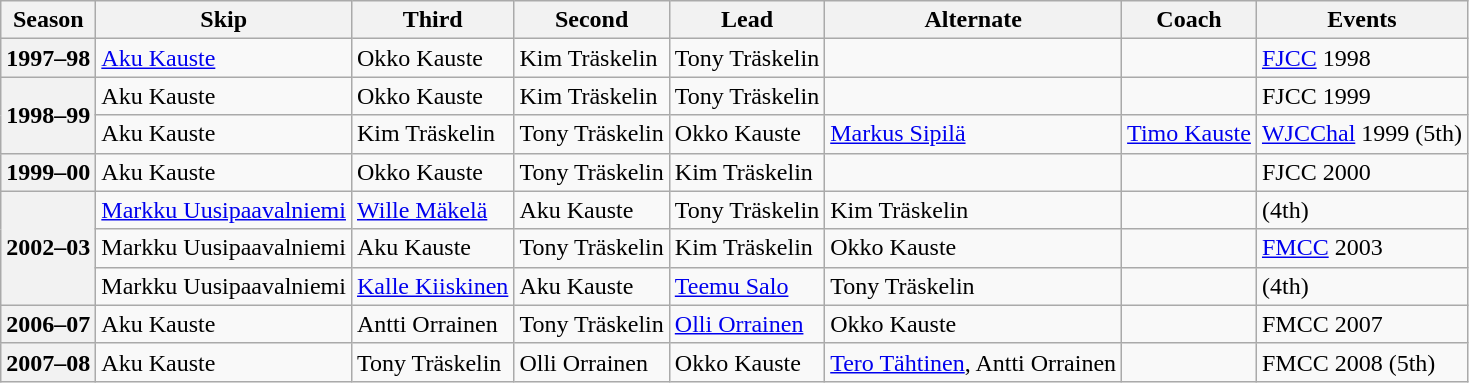<table class="wikitable">
<tr>
<th scope="col">Season</th>
<th scope="col">Skip</th>
<th scope="col">Third</th>
<th scope="col">Second</th>
<th scope="col">Lead</th>
<th scope="col">Alternate</th>
<th scope="col">Coach</th>
<th scope="col">Events</th>
</tr>
<tr>
<th scope="row">1997–98</th>
<td><a href='#'>Aku Kauste</a></td>
<td>Okko Kauste</td>
<td>Kim Träskelin</td>
<td>Tony Träskelin</td>
<td></td>
<td></td>
<td><a href='#'>FJCC</a> 1998 </td>
</tr>
<tr>
<th scope="row" rowspan=2>1998–99</th>
<td>Aku Kauste</td>
<td>Okko Kauste</td>
<td>Kim Träskelin</td>
<td>Tony Träskelin</td>
<td></td>
<td></td>
<td>FJCC 1999 </td>
</tr>
<tr>
<td>Aku Kauste</td>
<td>Kim Träskelin</td>
<td>Tony Träskelin</td>
<td>Okko Kauste</td>
<td><a href='#'>Markus Sipilä</a></td>
<td><a href='#'>Timo Kauste</a></td>
<td><a href='#'>WJCChal</a> 1999 (5th)</td>
</tr>
<tr>
<th scope="row">1999–00</th>
<td>Aku Kauste</td>
<td>Okko Kauste</td>
<td>Tony Träskelin</td>
<td>Kim Träskelin</td>
<td></td>
<td></td>
<td>FJCC 2000 </td>
</tr>
<tr>
<th scope="row" rowspan=3>2002–03</th>
<td><a href='#'>Markku Uusipaavalniemi</a></td>
<td><a href='#'>Wille Mäkelä</a></td>
<td>Aku Kauste</td>
<td>Tony Träskelin</td>
<td>Kim Träskelin</td>
<td></td>
<td> (4th)</td>
</tr>
<tr>
<td>Markku Uusipaavalniemi</td>
<td>Aku Kauste</td>
<td>Tony Träskelin</td>
<td>Kim Träskelin</td>
<td>Okko Kauste</td>
<td></td>
<td><a href='#'>FMCC</a> 2003 </td>
</tr>
<tr>
<td>Markku Uusipaavalniemi</td>
<td><a href='#'>Kalle Kiiskinen</a></td>
<td>Aku Kauste</td>
<td><a href='#'>Teemu Salo</a></td>
<td>Tony Träskelin</td>
<td></td>
<td> (4th)</td>
</tr>
<tr>
<th scope="row">2006–07</th>
<td>Aku Kauste</td>
<td>Antti Orrainen</td>
<td>Tony Träskelin</td>
<td><a href='#'>Olli Orrainen</a></td>
<td>Okko Kauste</td>
<td></td>
<td>FMCC 2007 </td>
</tr>
<tr>
<th scope="row">2007–08</th>
<td>Aku Kauste</td>
<td>Tony Träskelin</td>
<td>Olli Orrainen</td>
<td>Okko Kauste</td>
<td><a href='#'>Tero Tähtinen</a>, Antti Orrainen</td>
<td></td>
<td>FMCC 2008 (5th)</td>
</tr>
</table>
